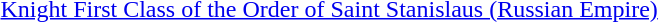<table>
<tr>
<td rowspan=2 style="width:60px; vertical-align:top;"></td>
<td><a href='#'>Knight First Class of the Order of Saint Stanislaus (Russian Empire)</a></td>
</tr>
<tr>
<td></td>
</tr>
</table>
